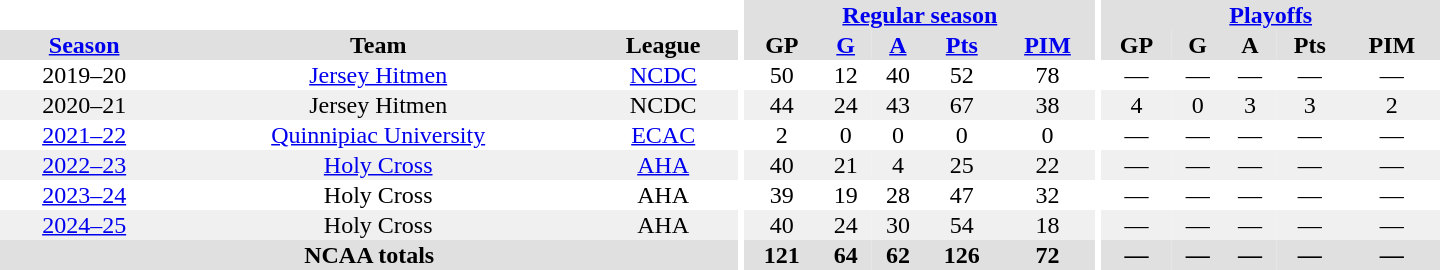<table border="0" cellpadding="1" cellspacing="0" style="text-align:center; width:60em">
<tr bgcolor="#e0e0e0">
<th colspan="3" bgcolor="#ffffff"></th>
<th rowspan="101" bgcolor="#ffffff"></th>
<th colspan="5"><a href='#'>Regular season</a></th>
<th rowspan="101" bgcolor="#ffffff"></th>
<th colspan="5"><a href='#'>Playoffs</a></th>
</tr>
<tr bgcolor="#e0e0e0">
<th><a href='#'>Season</a></th>
<th>Team</th>
<th>League</th>
<th>GP</th>
<th><a href='#'>G</a></th>
<th><a href='#'>A</a></th>
<th><a href='#'>Pts</a></th>
<th><a href='#'>PIM</a></th>
<th>GP</th>
<th>G</th>
<th>A</th>
<th>Pts</th>
<th>PIM</th>
</tr>
<tr>
<td>2019–20</td>
<td><a href='#'>Jersey Hitmen</a></td>
<td><a href='#'>NCDC</a></td>
<td>50</td>
<td>12</td>
<td>40</td>
<td>52</td>
<td>78</td>
<td>—</td>
<td>—</td>
<td>—</td>
<td>—</td>
<td>—</td>
</tr>
<tr bgcolor="#f0f0f0">
<td>2020–21</td>
<td>Jersey Hitmen</td>
<td>NCDC</td>
<td>44</td>
<td>24</td>
<td>43</td>
<td>67</td>
<td>38</td>
<td>4</td>
<td>0</td>
<td>3</td>
<td>3</td>
<td>2</td>
</tr>
<tr>
<td><a href='#'>2021–22</a></td>
<td><a href='#'>Quinnipiac University</a></td>
<td><a href='#'>ECAC</a></td>
<td>2</td>
<td>0</td>
<td>0</td>
<td>0</td>
<td>0</td>
<td>—</td>
<td>—</td>
<td>—</td>
<td>—</td>
<td>—</td>
</tr>
<tr bgcolor="#f0f0f0">
<td><a href='#'>2022–23</a></td>
<td><a href='#'>Holy Cross</a></td>
<td><a href='#'>AHA</a></td>
<td>40</td>
<td>21</td>
<td>4</td>
<td>25</td>
<td>22</td>
<td>—</td>
<td>—</td>
<td>—</td>
<td>—</td>
<td>—</td>
</tr>
<tr>
<td><a href='#'>2023–24</a></td>
<td>Holy Cross</td>
<td>AHA</td>
<td>39</td>
<td>19</td>
<td>28</td>
<td>47</td>
<td>32</td>
<td>—</td>
<td>—</td>
<td>—</td>
<td>—</td>
<td>—</td>
</tr>
<tr bgcolor="#f0f0f0">
<td><a href='#'>2024–25</a></td>
<td>Holy Cross</td>
<td>AHA</td>
<td>40</td>
<td>24</td>
<td>30</td>
<td>54</td>
<td>18</td>
<td>—</td>
<td>—</td>
<td>—</td>
<td>—</td>
<td>—</td>
</tr>
<tr bgcolor="#e0e0e0">
<th colspan="3">NCAA totals</th>
<th>121</th>
<th>64</th>
<th>62</th>
<th>126</th>
<th>72</th>
<th>—</th>
<th>—</th>
<th>—</th>
<th>—</th>
<th>—</th>
</tr>
</table>
